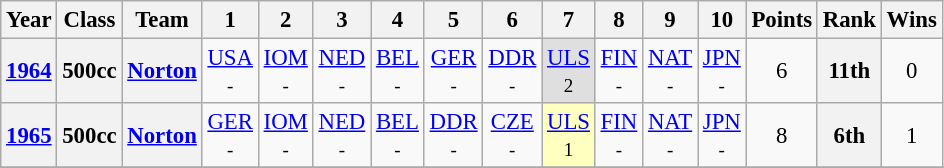<table class="wikitable" style="text-align:center; font-size:95%">
<tr>
<th>Year</th>
<th>Class</th>
<th>Team</th>
<th>1</th>
<th>2</th>
<th>3</th>
<th>4</th>
<th>5</th>
<th>6</th>
<th>7</th>
<th>8</th>
<th>9</th>
<th>10</th>
<th>Points</th>
<th>Rank</th>
<th>Wins</th>
</tr>
<tr>
<th><a href='#'>1964</a></th>
<th>500cc</th>
<th><a href='#'>Norton</a></th>
<td><a href='#'>USA</a><br><small>-</small></td>
<td><a href='#'>IOM</a><br><small>-</small></td>
<td><a href='#'>NED</a><br><small>-</small></td>
<td><a href='#'>BEL</a><br><small>-</small></td>
<td><a href='#'>GER</a><br><small>-</small></td>
<td><a href='#'>DDR</a><br><small>-</small></td>
<td style="background:#DFDFDF;"><a href='#'>ULS</a><br><small>2</small></td>
<td><a href='#'>FIN</a><br><small>-</small></td>
<td><a href='#'>NAT</a><br><small>-</small></td>
<td><a href='#'>JPN</a><br><small>-</small></td>
<td>6</td>
<th>11th</th>
<td>0</td>
</tr>
<tr>
<th><a href='#'>1965</a></th>
<th>500cc</th>
<th><a href='#'>Norton</a></th>
<td><a href='#'>GER</a><br><small>-</small></td>
<td><a href='#'>IOM</a><br><small>-</small></td>
<td><a href='#'>NED</a><br><small>-</small></td>
<td><a href='#'>BEL</a><br><small>-</small></td>
<td><a href='#'>DDR</a><br><small>-</small></td>
<td><a href='#'>CZE</a><br><small>-</small></td>
<td style="background:#FFFFBF;"><a href='#'>ULS</a><br><small>1</small></td>
<td><a href='#'>FIN</a><br><small>-</small></td>
<td><a href='#'>NAT</a><br><small>-</small></td>
<td><a href='#'>JPN</a><br><small>-</small></td>
<td>8</td>
<th>6th</th>
<td>1</td>
</tr>
<tr>
</tr>
</table>
